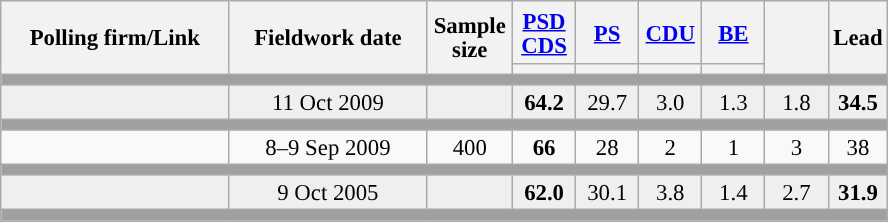<table class="wikitable collapsible sortable" style="text-align:center; font-size:95%; line-height:16px;">
<tr style="height:42px;">
<th style="width:145px;" rowspan="2">Polling firm/Link</th>
<th style="width:125px;" rowspan="2">Fieldwork date</th>
<th class="unsortable" style="width:50px;" rowspan="2">Sample size</th>
<th class="unsortable" style="width:35px;"><a href='#'>PSD</a><br><a href='#'>CDS</a></th>
<th class="unsortable" style="width:35px;"><a href='#'>PS</a></th>
<th class="unsortable" style="width:35px;"><a href='#'>CDU</a></th>
<th class="unsortable" style="width:35px;"><a href='#'>BE</a></th>
<th class="unsortable" style="width:35px;" rowspan="2"></th>
<th class="unsortable" style="width:30px;" rowspan="2">Lead</th>
</tr>
<tr>
<th class="unsortable" style="color:inherit;background:"></th>
<th class="unsortable" style="color:inherit;background:"></th>
<th class="unsortable" style="color:inherit;background:"></th>
<th class="unsortable" style="color:inherit;background:"></th>
</tr>
<tr>
<td colspan="13" style="background:#A0A0A0"></td>
</tr>
<tr style="background:#EFEFEF;">
<td><strong></strong></td>
<td data-sort-value="2019-10-06">11 Oct 2009</td>
<td></td>
<td><strong>64.2</strong><br></td>
<td>29.7<br></td>
<td>3.0<br></td>
<td>1.3<br></td>
<td>1.8</td>
<td style="background:"><strong>34.5</strong></td>
</tr>
<tr>
<td colspan="13" style="background:#A0A0A0"></td>
</tr>
<tr>
<td align="center"></td>
<td align="center">8–9 Sep 2009</td>
<td>400</td>
<td align="center" ><strong>66</strong></td>
<td align="center">28</td>
<td align="center">2</td>
<td align="center">1</td>
<td align="center">3</td>
<td style="background:">38</td>
</tr>
<tr>
<td colspan="13" style="background:#A0A0A0"></td>
</tr>
<tr style="background:#EFEFEF;">
<td><strong></strong></td>
<td data-sort-value="2019-10-06">9 Oct 2005</td>
<td></td>
<td><strong>62.0</strong><br></td>
<td>30.1<br></td>
<td>3.8<br></td>
<td>1.4<br></td>
<td>2.7</td>
<td style="background:"><strong>31.9</strong></td>
</tr>
<tr>
<td colspan="13" style="background:#A0A0A0"></td>
</tr>
</table>
